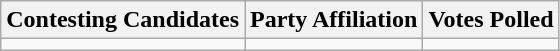<table class="wikitable sortable">
<tr>
<th>Contesting Candidates</th>
<th>Party Affiliation</th>
<th>Votes Polled</th>
</tr>
<tr>
<td></td>
<td></td>
<td></td>
</tr>
</table>
